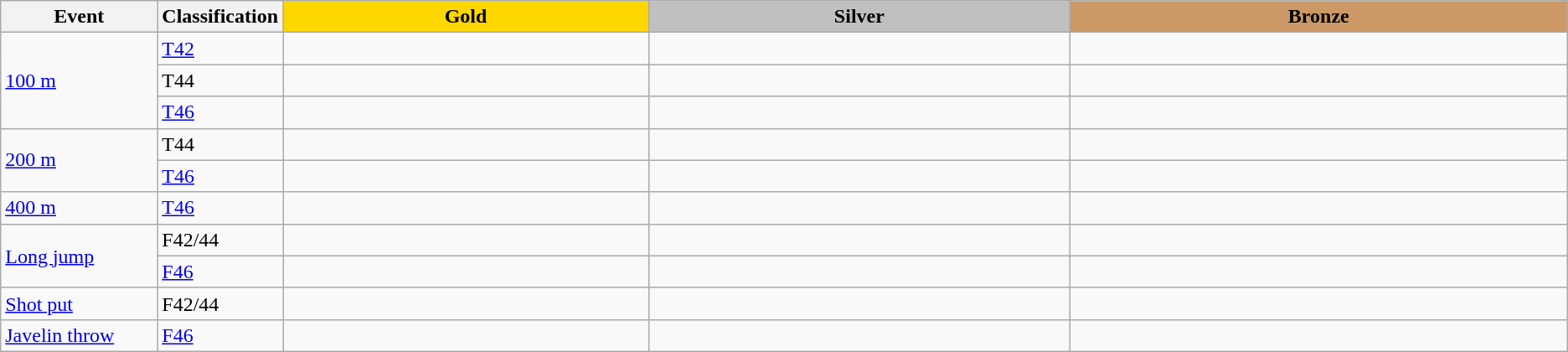<table class=wikitable style="font-size:100%">
<tr>
<th rowspan="1" width="10%">Event</th>
<th rowspan="1" width="5%">Classification</th>
<th rowspan="1" style="background:gold;">Gold</th>
<th colspan="1" style="background:silver;">Silver</th>
<th colspan="1" style="background:#CC9966;">Bronze</th>
</tr>
<tr>
<td rowspan="3"><a href='#'>100 m</a></td>
<td><a href='#'>T42</a><br></td>
<td></td>
<td></td>
<td></td>
</tr>
<tr>
<td>T44<br></td>
<td></td>
<td></td>
<td></td>
</tr>
<tr>
<td><a href='#'>T46</a><br></td>
<td></td>
<td></td>
<td></td>
</tr>
<tr>
<td rowspan="2"><a href='#'>200 m</a></td>
<td>T44<br></td>
<td></td>
<td></td>
<td></td>
</tr>
<tr>
<td><a href='#'>T46</a><br></td>
<td></td>
<td></td>
<td></td>
</tr>
<tr>
<td><a href='#'>400 m</a></td>
<td><a href='#'>T46</a><br></td>
<td></td>
<td></td>
<td></td>
</tr>
<tr>
<td rowspan="2"><a href='#'>Long jump</a></td>
<td>F42/44<br></td>
<td></td>
<td></td>
<td></td>
</tr>
<tr>
<td><a href='#'>F46</a><br></td>
<td></td>
<td></td>
<td></td>
</tr>
<tr>
<td><a href='#'>Shot put</a></td>
<td>F42/44<br></td>
<td></td>
<td></td>
<td></td>
</tr>
<tr>
<td><a href='#'>Javelin throw</a></td>
<td><a href='#'>F46</a><br></td>
<td></td>
<td></td>
<td></td>
</tr>
</table>
